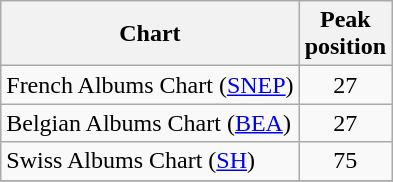<table class="wikitable sortable">
<tr>
<th align="left">Chart</th>
<th align="center">Peak<br>position</th>
</tr>
<tr>
<td align="left">French Albums Chart (<a href='#'>SNEP</a>)</td>
<td align="center">27</td>
</tr>
<tr>
<td align="left">Belgian Albums Chart (<a href='#'>BEA</a>)</td>
<td align="center">27</td>
</tr>
<tr>
<td align="left">Swiss Albums Chart (<a href='#'>SH</a>)</td>
<td align="center">75</td>
</tr>
<tr>
</tr>
</table>
